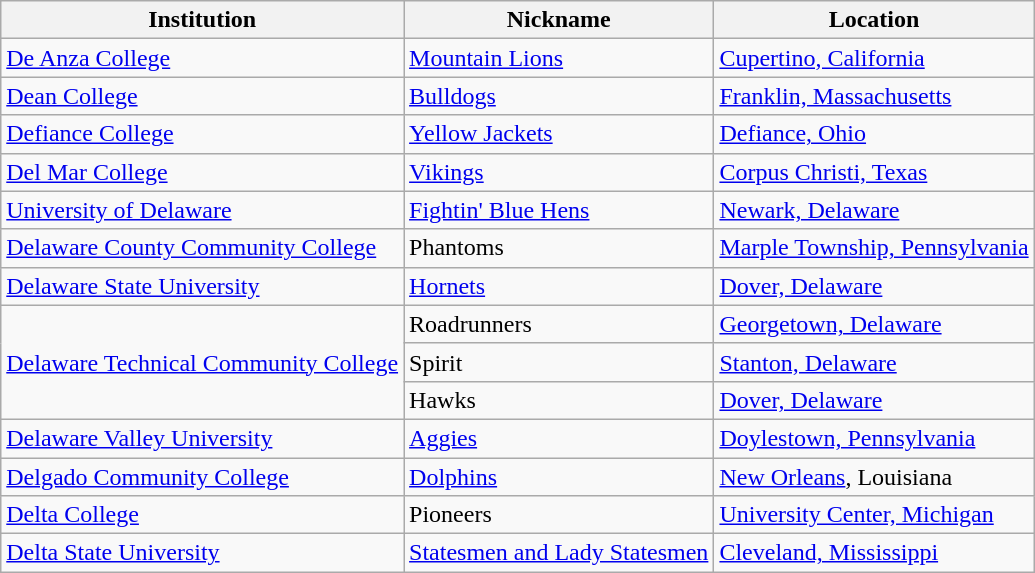<table class="wikitable">
<tr>
<th>Institution</th>
<th>Nickname</th>
<th>Location</th>
</tr>
<tr>
<td><a href='#'>De Anza College</a></td>
<td><a href='#'>Mountain Lions</a></td>
<td><a href='#'>Cupertino, California</a></td>
</tr>
<tr>
<td><a href='#'>Dean College</a></td>
<td><a href='#'>Bulldogs</a></td>
<td><a href='#'>Franklin, Massachusetts</a></td>
</tr>
<tr>
<td><a href='#'>Defiance College</a></td>
<td><a href='#'>Yellow Jackets</a></td>
<td><a href='#'>Defiance, Ohio</a></td>
</tr>
<tr>
<td><a href='#'>Del Mar College</a></td>
<td><a href='#'>Vikings</a></td>
<td><a href='#'>Corpus Christi, Texas</a></td>
</tr>
<tr>
<td><a href='#'>University of Delaware</a></td>
<td><a href='#'>Fightin' Blue Hens</a></td>
<td><a href='#'>Newark, Delaware</a></td>
</tr>
<tr>
<td><a href='#'>Delaware County Community College</a></td>
<td>Phantoms</td>
<td><a href='#'>Marple Township, Pennsylvania</a></td>
</tr>
<tr>
<td><a href='#'>Delaware State University</a></td>
<td><a href='#'>Hornets</a></td>
<td><a href='#'>Dover, Delaware</a></td>
</tr>
<tr>
<td rowspan="3"><a href='#'>Delaware Technical Community College</a></td>
<td>Roadrunners</td>
<td><a href='#'>Georgetown, Delaware</a></td>
</tr>
<tr>
<td>Spirit</td>
<td><a href='#'>Stanton, Delaware</a></td>
</tr>
<tr>
<td>Hawks</td>
<td><a href='#'>Dover, Delaware</a></td>
</tr>
<tr>
<td><a href='#'>Delaware Valley University</a></td>
<td><a href='#'>Aggies</a></td>
<td><a href='#'>Doylestown, Pennsylvania</a></td>
</tr>
<tr>
<td><a href='#'>Delgado Community College</a></td>
<td><a href='#'>Dolphins</a></td>
<td><a href='#'>New Orleans</a>, Louisiana</td>
</tr>
<tr>
<td><a href='#'>Delta College</a></td>
<td>Pioneers</td>
<td><a href='#'>University Center, Michigan</a></td>
</tr>
<tr>
<td><a href='#'>Delta State University</a></td>
<td><a href='#'>Statesmen and Lady Statesmen</a></td>
<td><a href='#'>Cleveland, Mississippi</a></td>
</tr>
</table>
